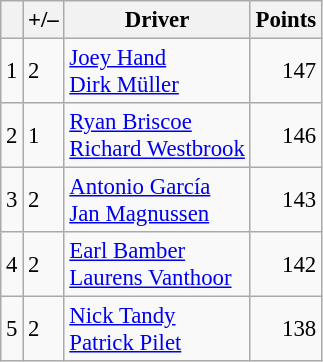<table class="wikitable" style="font-size: 95%;">
<tr>
<th scope="col"></th>
<th scope="col">+/–</th>
<th scope="col">Driver</th>
<th scope="col">Points</th>
</tr>
<tr>
<td align=center>1</td>
<td align="left"> 2</td>
<td> <a href='#'>Joey Hand</a><br> <a href='#'>Dirk Müller</a></td>
<td align=right>147</td>
</tr>
<tr>
<td align=center>2</td>
<td align="left"> 1</td>
<td> <a href='#'>Ryan Briscoe</a><br> <a href='#'>Richard Westbrook</a></td>
<td align=right>146</td>
</tr>
<tr>
<td align=center>3</td>
<td align="left"> 2</td>
<td> <a href='#'>Antonio García</a><br> <a href='#'>Jan Magnussen</a></td>
<td align=right>143</td>
</tr>
<tr>
<td align=center>4</td>
<td align="left"> 2</td>
<td> <a href='#'>Earl Bamber</a><br> <a href='#'>Laurens Vanthoor</a></td>
<td align=right>142</td>
</tr>
<tr>
<td align=center>5</td>
<td align="left"> 2</td>
<td> <a href='#'>Nick Tandy</a><br> <a href='#'>Patrick Pilet</a></td>
<td align=right>138</td>
</tr>
</table>
